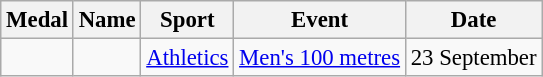<table class="wikitable sortable" style="font-size:95%">
<tr>
<th>Medal</th>
<th>Name</th>
<th>Sport</th>
<th>Event</th>
<th>Date</th>
</tr>
<tr>
<td></td>
<td></td>
<td><a href='#'>Athletics</a></td>
<td><a href='#'>Men's 100 metres</a></td>
<td>23 September</td>
</tr>
</table>
